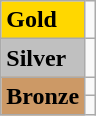<table class="wikitable">
<tr>
<td bgcolor="gold"><strong>Gold</strong></td>
<td></td>
</tr>
<tr>
<td bgcolor="silver"><strong>Silver</strong></td>
<td></td>
</tr>
<tr>
<td rowspan="2" bgcolor="#cc9966"><strong>Bronze</strong></td>
<td></td>
</tr>
<tr>
<td></td>
</tr>
</table>
